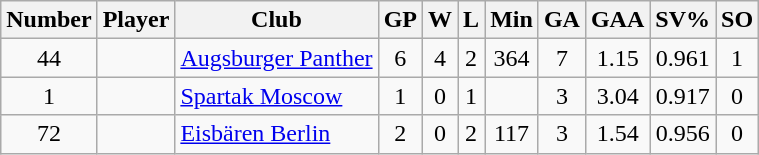<table class="wikitable sortable" style="text-align:center; padding:4px; border-spacing=0;">
<tr>
<th>Number</th>
<th>Player</th>
<th>Club</th>
<th>GP</th>
<th>W</th>
<th>L</th>
<th>Min</th>
<th>GA</th>
<th>GAA</th>
<th>SV%</th>
<th>SO</th>
</tr>
<tr>
<td>44</td>
<td align=left></td>
<td align=left><a href='#'>Augsburger Panther</a></td>
<td>6</td>
<td>4</td>
<td>2</td>
<td>364</td>
<td>7</td>
<td>1.15</td>
<td>0.961</td>
<td>1</td>
</tr>
<tr>
<td>1</td>
<td align=left></td>
<td align=left><a href='#'>Spartak Moscow</a></td>
<td>1</td>
<td>0</td>
<td>1</td>
<td></td>
<td>3</td>
<td>3.04</td>
<td>0.917</td>
<td>0</td>
</tr>
<tr>
<td>72</td>
<td align=left></td>
<td align=left><a href='#'>Eisbären Berlin</a></td>
<td>2</td>
<td>0</td>
<td>2</td>
<td>117</td>
<td>3</td>
<td>1.54</td>
<td>0.956</td>
<td>0</td>
</tr>
</table>
